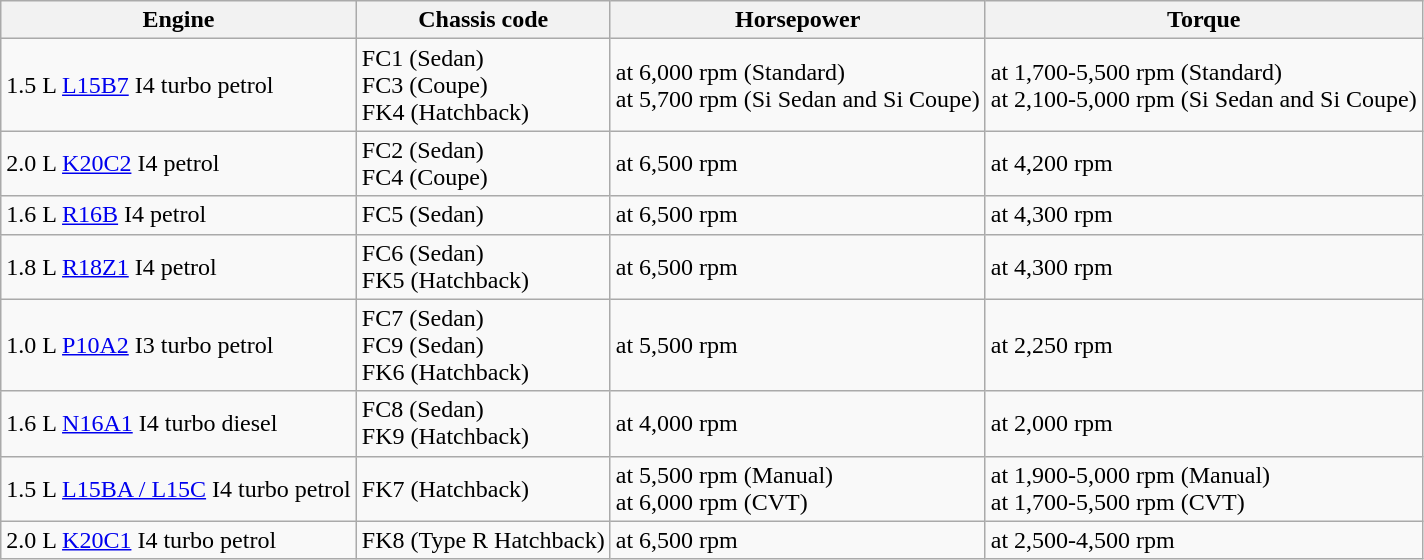<table class="wikitable">
<tr>
<th>Engine</th>
<th>Chassis code</th>
<th>Horsepower</th>
<th>Torque</th>
</tr>
<tr>
<td>1.5 L <a href='#'>L15B7</a> I4 turbo petrol</td>
<td>FC1 (Sedan)<br>FC3 (Coupe)<br>FK4 (Hatchback)</td>
<td> at 6,000 rpm (Standard)<br> at 5,700 rpm (Si Sedan and Si Coupe)</td>
<td> at 1,700-5,500 rpm (Standard)<br> at 2,100-5,000 rpm (Si Sedan and Si Coupe)</td>
</tr>
<tr>
<td>2.0 L <a href='#'>K20C2</a> I4 petrol</td>
<td>FC2 (Sedan)<br>FC4 (Coupe)</td>
<td> at 6,500 rpm</td>
<td> at 4,200 rpm</td>
</tr>
<tr>
<td>1.6 L <a href='#'>R16B</a> I4 petrol</td>
<td>FC5 (Sedan)</td>
<td> at 6,500 rpm</td>
<td> at 4,300 rpm</td>
</tr>
<tr>
<td>1.8 L <a href='#'>R18Z1</a> I4 petrol</td>
<td>FC6 (Sedan)<br>FK5 (Hatchback)</td>
<td> at 6,500 rpm</td>
<td> at 4,300 rpm</td>
</tr>
<tr>
<td>1.0 L <a href='#'>P10A2</a> I3 turbo petrol</td>
<td>FC7 (Sedan)<br>FC9 (Sedan)<br>FK6 (Hatchback)</td>
<td> at 5,500 rpm</td>
<td> at 2,250 rpm</td>
</tr>
<tr>
<td>1.6 L <a href='#'>N16A1</a> I4 turbo diesel</td>
<td>FC8 (Sedan)<br>FK9 (Hatchback)</td>
<td> at 4,000 rpm</td>
<td> at 2,000 rpm</td>
</tr>
<tr>
<td>1.5 L <a href='#'>L15BA / L15C</a> I4 turbo petrol</td>
<td>FK7 (Hatchback)</td>
<td> at 5,500 rpm (Manual)<br> at 6,000 rpm (CVT)</td>
<td> at 1,900-5,000 rpm (Manual)<br> at 1,700-5,500 rpm (CVT)</td>
</tr>
<tr>
<td>2.0 L <a href='#'>K20C1</a> I4 turbo petrol</td>
<td>FK8 (Type R Hatchback)</td>
<td> at 6,500 rpm</td>
<td> at 2,500-4,500 rpm</td>
</tr>
</table>
